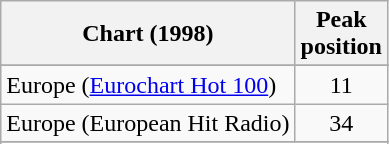<table class="wikitable sortable">
<tr>
<th style="text-align:center;">Chart (1998)</th>
<th style="text-align:center;">Peak<br>position</th>
</tr>
<tr>
</tr>
<tr>
</tr>
<tr>
<td>Europe (<a href='#'>Eurochart Hot 100</a>)</td>
<td style="text-align:center;">11</td>
</tr>
<tr>
<td>Europe (European Hit Radio)</td>
<td style="text-align:center;">34</td>
</tr>
<tr>
</tr>
<tr>
</tr>
<tr>
</tr>
<tr>
</tr>
<tr>
</tr>
<tr>
</tr>
<tr>
</tr>
<tr>
</tr>
<tr>
</tr>
<tr>
</tr>
<tr>
</tr>
<tr>
</tr>
</table>
